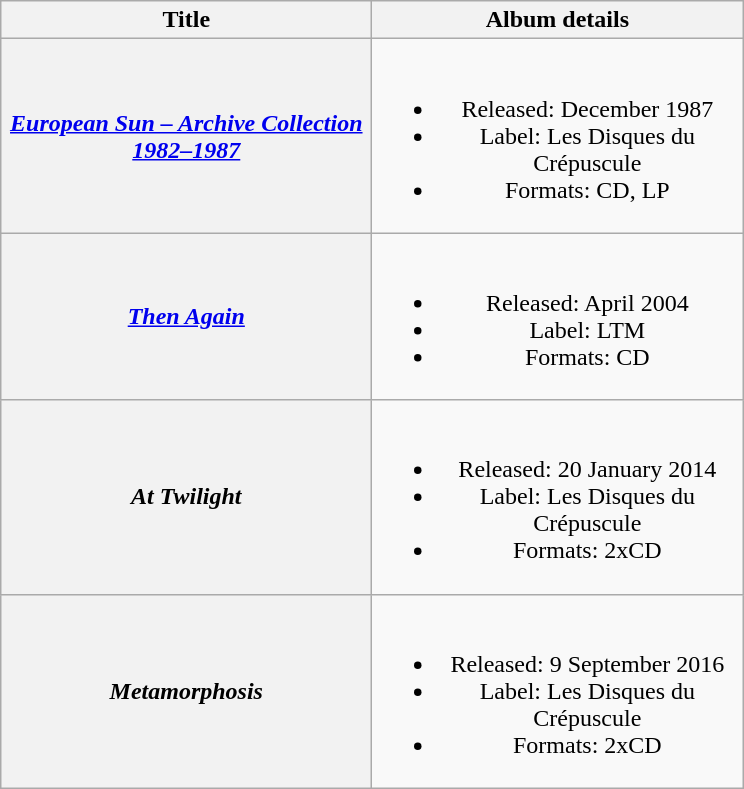<table class="wikitable plainrowheaders" style="text-align:center;">
<tr>
<th scope="col" style="width:15em;">Title</th>
<th scope="col" style="width:15em;">Album details</th>
</tr>
<tr>
<th scope="row"><em><a href='#'>European Sun – Archive Collection 1982–1987</a></em></th>
<td><br><ul><li>Released: December 1987</li><li>Label: Les Disques du Crépuscule</li><li>Formats: CD, LP</li></ul></td>
</tr>
<tr>
<th scope="row"><em><a href='#'>Then Again</a></em></th>
<td><br><ul><li>Released: April 2004</li><li>Label: LTM</li><li>Formats: CD</li></ul></td>
</tr>
<tr>
<th scope="row"><em>At Twilight</em></th>
<td><br><ul><li>Released: 20 January 2014</li><li>Label: Les Disques du Crépuscule</li><li>Formats: 2xCD</li></ul></td>
</tr>
<tr>
<th scope="row"><em>Metamorphosis</em></th>
<td><br><ul><li>Released: 9 September 2016</li><li>Label: Les Disques du Crépuscule</li><li>Formats: 2xCD</li></ul></td>
</tr>
</table>
